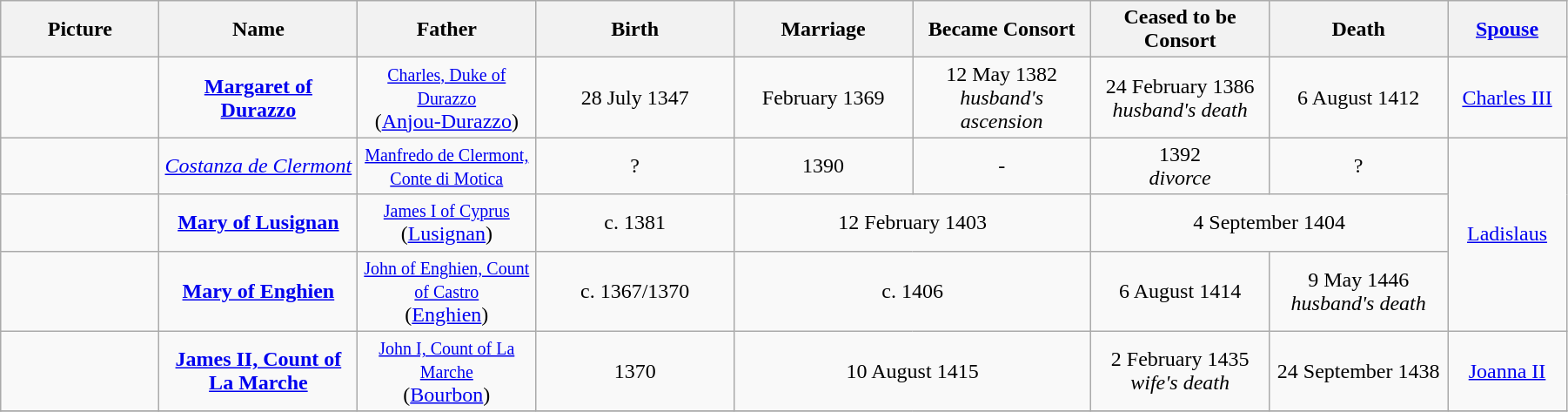<table width=95% class="wikitable">
<tr>
<th width = "8%">Picture</th>
<th width = "10%">Name</th>
<th width = "9%">Father</th>
<th width = "10%">Birth</th>
<th width = "9%">Marriage</th>
<th width = "9%">Became Consort</th>
<th width = "9%">Ceased to be Consort</th>
<th width = "9%">Death</th>
<th width = "6%"><a href='#'>Spouse</a></th>
</tr>
<tr>
<td align="center"></td>
<td align="center"><strong><a href='#'>Margaret of Durazzo</a></strong></td>
<td align="center"><small><a href='#'>Charles, Duke of Durazzo</a></small> <br> (<a href='#'>Anjou-Durazzo</a>)</td>
<td align=center>28 July 1347</td>
<td align=center>February 1369</td>
<td align=center>12 May 1382<br><em>husband's ascension</em></td>
<td align=center>24 February 1386<br><em>husband's death</em></td>
<td align="center">6 August 1412</td>
<td align="center"><a href='#'>Charles III</a></td>
</tr>
<tr>
<td align="center"></td>
<td align="center"><em><a href='#'>Costanza de Clermont</a></em><br></td>
<td align="center"><small><a href='#'>Manfredo de Clermont, Conte di Motica</a></small></td>
<td align=center>?</td>
<td align=center>1390</td>
<td align=center>-</td>
<td align=center>1392<br><em>divorce</em></td>
<td align="center">?</td>
<td align="center" rowspan="3"><a href='#'>Ladislaus</a></td>
</tr>
<tr>
<td align="center"></td>
<td align="center"><strong><a href='#'>Mary of Lusignan</a></strong></td>
<td align="center"><small><a href='#'>James I of Cyprus</a></small> <br> (<a href='#'>Lusignan</a>)</td>
<td align="center">c. 1381</td>
<td align="center" colspan="2">12 February 1403</td>
<td align="center" colspan="2">4 September 1404</td>
</tr>
<tr>
<td align="center"></td>
<td align="center"><strong><a href='#'>Mary of Enghien</a></strong></td>
<td align="center"><small><a href='#'>John of Enghien, Count of Castro</a></small> <br> (<a href='#'>Enghien</a>)</td>
<td align="center">c. 1367/1370</td>
<td align="center" colspan="2">c. 1406</td>
<td align="center">6 August 1414</td>
<td align="center">9 May 1446<br><em>husband's death</em></td>
</tr>
<tr>
<td align="center"></td>
<td align="center"><strong><a href='#'>James II, Count of La Marche</a></strong></td>
<td align="center"><small><a href='#'>John I, Count of La Marche</a></small> <br> (<a href='#'>Bourbon</a>)</td>
<td align="center">1370</td>
<td align="center" colspan="2">10 August 1415</td>
<td align="center">2 February 1435<br><em>wife's death</em></td>
<td align="center">24 September 1438</td>
<td align="center"><a href='#'>Joanna II</a></td>
</tr>
<tr>
</tr>
</table>
